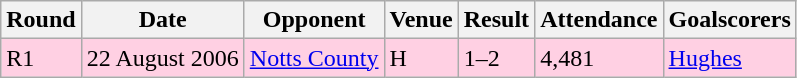<table class="wikitable">
<tr>
<th>Round</th>
<th>Date</th>
<th>Opponent</th>
<th>Venue</th>
<th>Result</th>
<th>Attendance</th>
<th>Goalscorers</th>
</tr>
<tr style="background-color: #ffd0e3;">
<td>R1</td>
<td>22 August 2006</td>
<td><a href='#'>Notts County</a></td>
<td>H</td>
<td>1–2</td>
<td>4,481</td>
<td><a href='#'>Hughes</a></td>
</tr>
</table>
